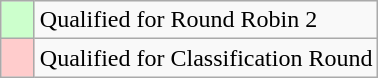<table class="wikitable">
<tr>
<td style="width: 15px; background: #CFC;"></td>
<td>Qualified for Round Robin 2</td>
</tr>
<tr>
<td style="width: 15px; background: #FCC;"></td>
<td>Qualified for Classification Round</td>
</tr>
</table>
